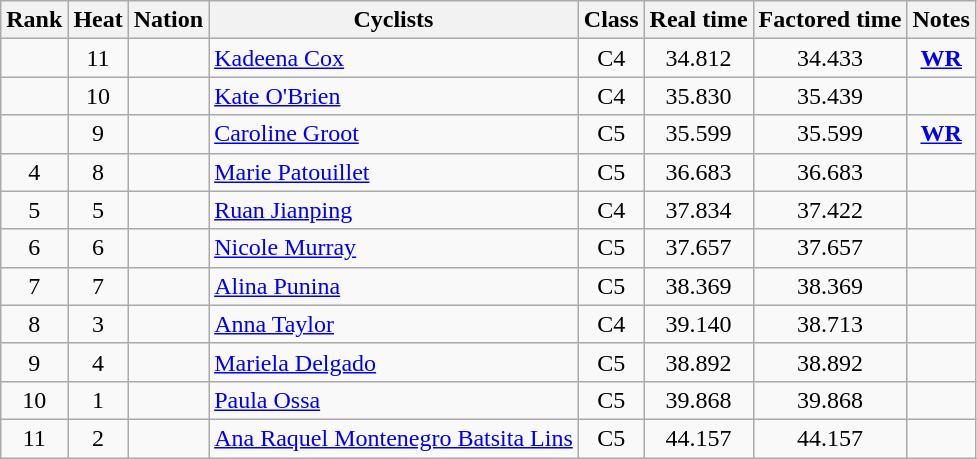<table class="wikitable sortable" style="text-align:center;">
<tr>
<th>Rank</th>
<th>Heat</th>
<th>Nation</th>
<th class="unsortable">Cyclists</th>
<th>Class</th>
<th>Real time</th>
<th>Factored time</th>
<th class="unsortable">Notes</th>
</tr>
<tr>
<td></td>
<td>11</td>
<td align=left></td>
<td align=left><a href='#'>Kadeena Cox</a></td>
<td>C4</td>
<td>34.812</td>
<td>34.433</td>
<td><strong><a href='#'>WR</a></strong></td>
</tr>
<tr>
<td></td>
<td>10</td>
<td align=left></td>
<td align=left><a href='#'>Kate O'Brien</a></td>
<td>C4</td>
<td>35.830</td>
<td>35.439</td>
<td></td>
</tr>
<tr>
<td></td>
<td>9</td>
<td align=left></td>
<td align=left><a href='#'>Caroline Groot</a></td>
<td>C5</td>
<td>35.599</td>
<td>35.599</td>
<td><strong><a href='#'>WR</a></strong></td>
</tr>
<tr>
<td>4</td>
<td>8</td>
<td align=left></td>
<td align=left><a href='#'>Marie Patouillet</a></td>
<td>C5</td>
<td>36.683</td>
<td>36.683</td>
<td></td>
</tr>
<tr>
<td>5</td>
<td>5</td>
<td align=left></td>
<td align=left><a href='#'>Ruan Jianping</a></td>
<td>C4</td>
<td>37.834</td>
<td>37.422</td>
<td></td>
</tr>
<tr>
<td>6</td>
<td>6</td>
<td align=left></td>
<td align=left><a href='#'>Nicole Murray</a></td>
<td>C5</td>
<td>37.657</td>
<td>37.657</td>
<td></td>
</tr>
<tr>
<td>7</td>
<td>7</td>
<td align=left></td>
<td align=left><a href='#'>Alina Punina</a></td>
<td>C5</td>
<td>38.369</td>
<td>38.369</td>
<td></td>
</tr>
<tr>
<td>8</td>
<td>3</td>
<td align=left></td>
<td align=left><a href='#'>Anna Taylor</a></td>
<td>C4</td>
<td>39.140</td>
<td>38.713</td>
<td></td>
</tr>
<tr>
<td>9</td>
<td>4</td>
<td align=left></td>
<td align=left><a href='#'>Mariela Delgado</a></td>
<td>C5</td>
<td>38.892</td>
<td>38.892</td>
<td></td>
</tr>
<tr>
<td>10</td>
<td>1</td>
<td align=left></td>
<td align=left><a href='#'>Paula Ossa</a></td>
<td>C5</td>
<td>39.868</td>
<td>39.868</td>
<td></td>
</tr>
<tr>
<td>11</td>
<td>2</td>
<td align=left></td>
<td align=left><a href='#'>Ana Raquel Montenegro Batsita Lins</a></td>
<td>C5</td>
<td>44.157</td>
<td>44.157</td>
<td></td>
</tr>
</table>
